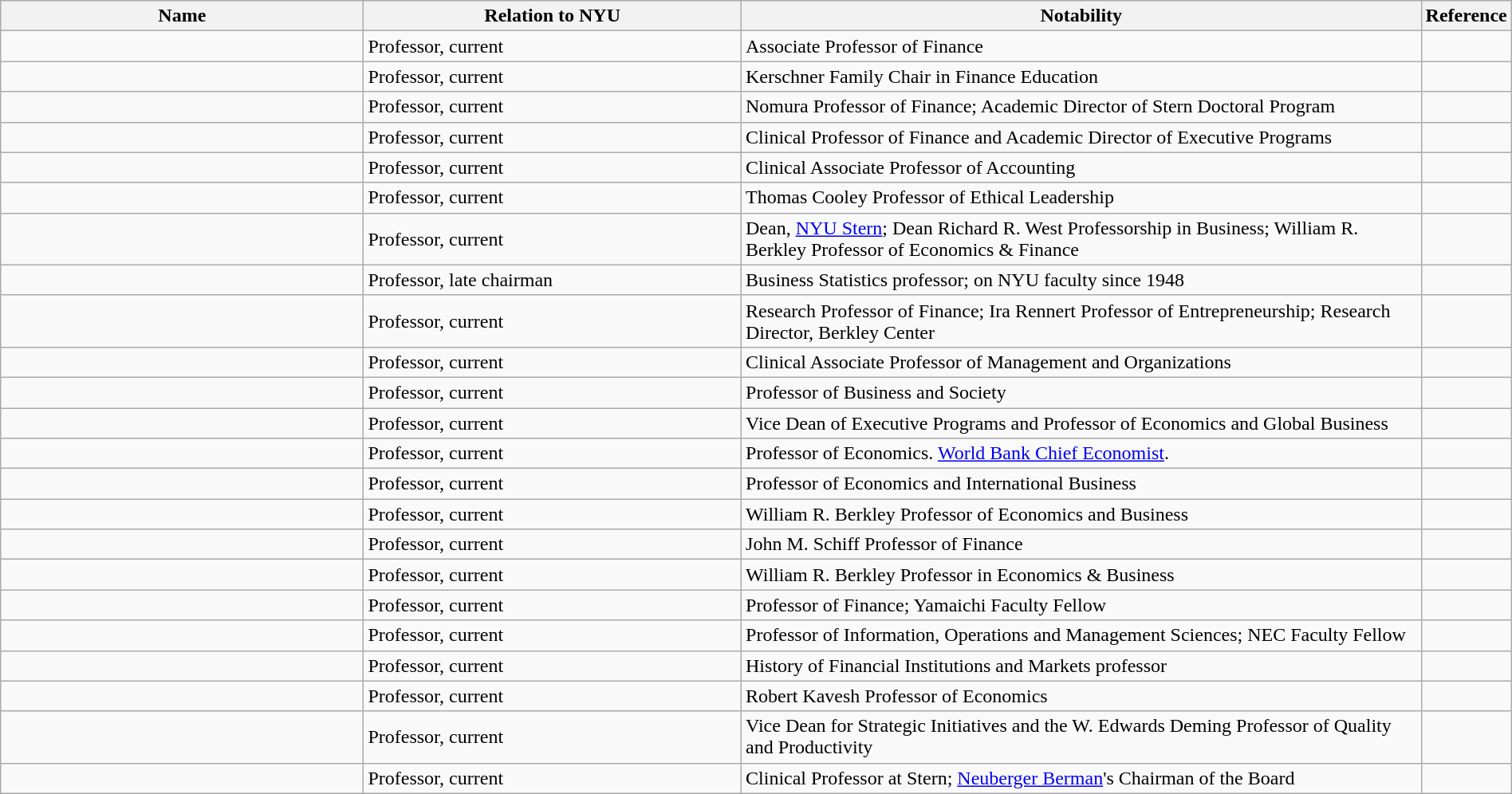<table class="wikitable sortable" style="width:100%">
<tr>
<th style="width:*;">Name</th>
<th style="width:25%;">Relation to NYU</th>
<th style="width:45%;">Notability</th>
<th style="width:5%;" class="unsortable">Reference</th>
</tr>
<tr>
<td></td>
<td>Professor, current</td>
<td>Associate Professor of Finance</td>
<td style="text-align:center;"></td>
</tr>
<tr>
<td></td>
<td>Professor, current</td>
<td>Kerschner Family Chair in Finance Education</td>
<td style="text-align:center;"></td>
</tr>
<tr>
<td></td>
<td>Professor, current</td>
<td>Nomura Professor of Finance; Academic Director of Stern Doctoral Program</td>
<td style="text-align:center;"></td>
</tr>
<tr>
<td></td>
<td>Professor, current</td>
<td>Clinical Professor of Finance and Academic Director of Executive Programs</td>
<td style="text-align:center;"></td>
</tr>
<tr>
<td></td>
<td>Professor, current</td>
<td>Clinical Associate Professor of Accounting</td>
<td style="text-align:center;"></td>
</tr>
<tr>
<td></td>
<td>Professor, current</td>
<td>Thomas Cooley Professor of Ethical Leadership</td>
<td style="text-align:center;"></td>
</tr>
<tr>
<td></td>
<td>Professor, current</td>
<td>Dean, <a href='#'>NYU Stern</a>; Dean Richard R. West Professorship in Business; William R. Berkley Professor of Economics & Finance</td>
<td style="text-align:center;"></td>
</tr>
<tr>
<td></td>
<td>Professor, late chairman</td>
<td>Business Statistics professor; on NYU faculty since 1948</td>
<td style="text-align:center;"></td>
</tr>
<tr>
<td></td>
<td>Professor, current</td>
<td>Research Professor of Finance; Ira Rennert Professor of Entrepreneurship; Research Director, Berkley Center</td>
<td style="text-align:center;"></td>
</tr>
<tr>
<td></td>
<td>Professor, current</td>
<td>Clinical Associate Professor of Management and Organizations</td>
<td style="text-align:center;"></td>
</tr>
<tr>
<td></td>
<td>Professor, current</td>
<td>Professor of Business and Society</td>
<td style="text-align:center;"></td>
</tr>
<tr>
<td></td>
<td>Professor, current</td>
<td>Vice Dean of Executive Programs and Professor of Economics and Global Business</td>
<td style="text-align:center;"></td>
</tr>
<tr>
<td></td>
<td>Professor, current</td>
<td>Professor of Economics. <a href='#'>World Bank Chief Economist</a>.</td>
<td style="text-align:center;"></td>
</tr>
<tr>
<td></td>
<td>Professor, current</td>
<td>Professor of Economics and International Business</td>
<td style="text-align:center;"></td>
</tr>
<tr>
<td></td>
<td>Professor, current</td>
<td>William R. Berkley Professor of Economics and Business</td>
<td style="text-align:center;"></td>
</tr>
<tr>
<td></td>
<td>Professor, current</td>
<td>John M. Schiff Professor of Finance</td>
<td style="text-align:center;"></td>
</tr>
<tr>
<td></td>
<td>Professor, current</td>
<td>William R. Berkley Professor in Economics & Business</td>
<td style="text-align:center;"></td>
</tr>
<tr>
<td></td>
<td>Professor, current</td>
<td>Professor of Finance; Yamaichi Faculty Fellow</td>
<td style="text-align:center;"></td>
</tr>
<tr>
<td></td>
<td>Professor, current</td>
<td>Professor of Information, Operations and Management Sciences; NEC Faculty Fellow</td>
<td style="text-align:center;"></td>
</tr>
<tr>
<td></td>
<td>Professor, current</td>
<td>History of Financial Institutions and Markets professor</td>
<td style="text-align:center;"></td>
</tr>
<tr>
<td></td>
<td>Professor, current</td>
<td>Robert Kavesh Professor of Economics</td>
<td style="text-align:center;"></td>
</tr>
<tr>
<td></td>
<td>Professor, current</td>
<td>Vice Dean for Strategic Initiatives and the W. Edwards Deming Professor of Quality and Productivity</td>
<td style="text-align:center;"></td>
</tr>
<tr>
<td></td>
<td>Professor, current</td>
<td>Clinical Professor at Stern; <a href='#'>Neuberger Berman</a>'s Chairman of the Board</td>
<td style="text-align:center;"></td>
</tr>
</table>
